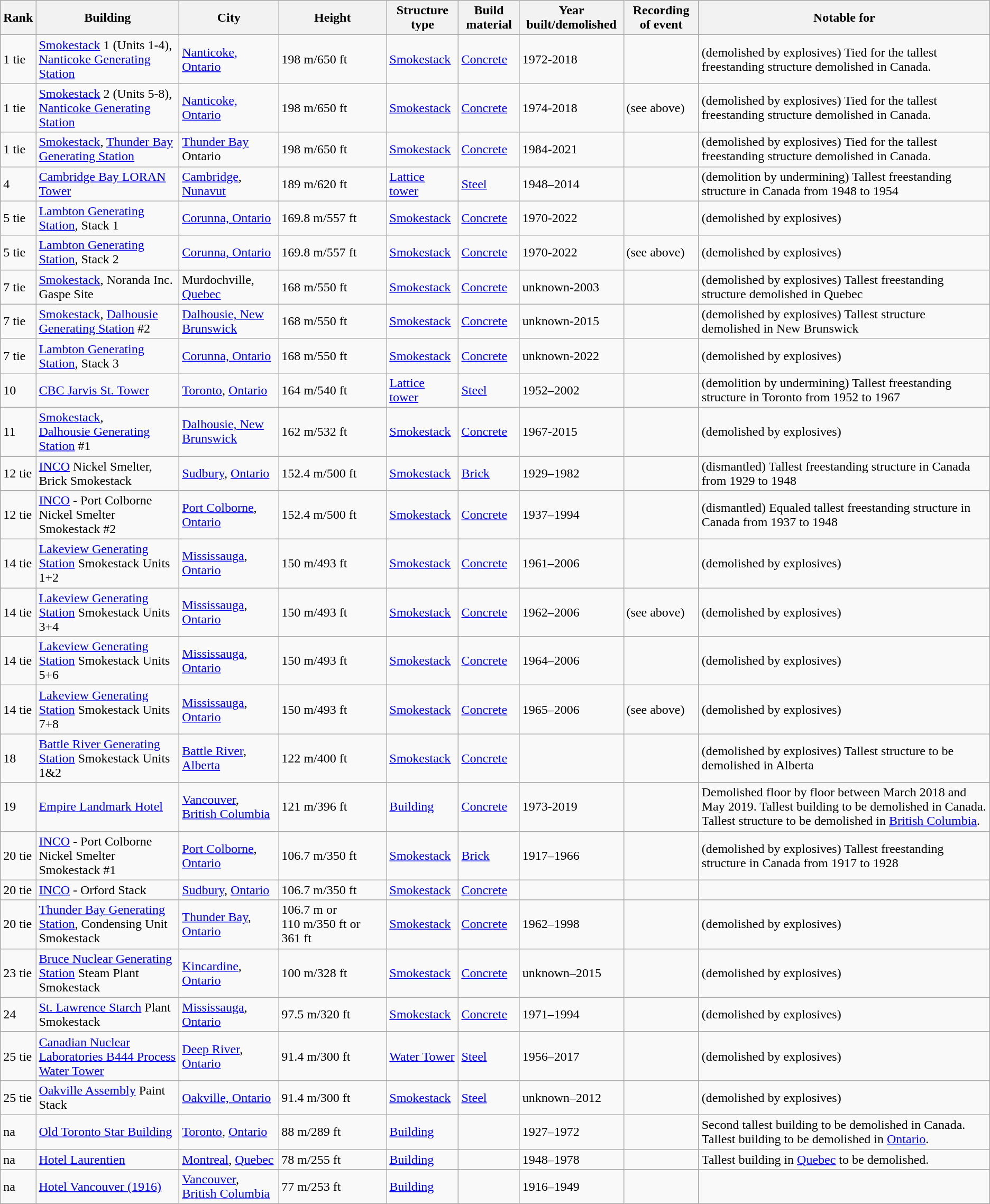<table class="wikitable sortable">
<tr>
<th>Rank</th>
<th>Building</th>
<th>City</th>
<th>Height</th>
<th>Structure type</th>
<th>Build material</th>
<th>Year built/demolished</th>
<th>Recording of event</th>
<th>Notable for</th>
</tr>
<tr>
<td>1 tie</td>
<td><a href='#'>Smokestack</a> 1 (Units 1-4), <a href='#'>Nanticoke Generating Station</a></td>
<td><a href='#'>Nanticoke, Ontario</a></td>
<td>198 m/650 ft</td>
<td><a href='#'>Smokestack</a></td>
<td><a href='#'>Concrete</a></td>
<td>1972-2018</td>
<td></td>
<td>(demolished by explosives) Tied for the tallest freestanding structure demolished in Canada.</td>
</tr>
<tr>
<td>1 tie</td>
<td><a href='#'>Smokestack</a> 2 (Units 5-8), <a href='#'>Nanticoke Generating Station</a></td>
<td><a href='#'>Nanticoke, Ontario</a></td>
<td>198 m/650 ft</td>
<td><a href='#'>Smokestack</a></td>
<td><a href='#'>Concrete</a></td>
<td>1974-2018</td>
<td>(see above)</td>
<td>(demolished by explosives) Tied for the tallest freestanding structure demolished in Canada.</td>
</tr>
<tr>
<td>1 tie</td>
<td><a href='#'>Smokestack</a>, <a href='#'>Thunder Bay Generating Station</a></td>
<td><a href='#'>Thunder Bay</a> Ontario</td>
<td>198 m/650 ft</td>
<td><a href='#'>Smokestack</a></td>
<td><a href='#'>Concrete</a></td>
<td>1984-2021</td>
<td></td>
<td>(demolished by explosives) Tied for the tallest freestanding structure demolished in Canada.</td>
</tr>
<tr>
<td>4</td>
<td><a href='#'>Cambridge Bay LORAN Tower</a></td>
<td><a href='#'>Cambridge</a>, <a href='#'>Nunavut</a></td>
<td>189 m/620 ft</td>
<td><a href='#'>Lattice tower</a></td>
<td><a href='#'>Steel</a></td>
<td>1948–2014</td>
<td></td>
<td>(demolition by undermining) Tallest freestanding structure in Canada from 1948 to 1954</td>
</tr>
<tr>
<td>5 tie</td>
<td><a href='#'>Lambton Generating Station</a>, Stack 1</td>
<td><a href='#'>Corunna, Ontario</a></td>
<td>169.8 m/557 ft</td>
<td><a href='#'>Smokestack</a></td>
<td><a href='#'>Concrete</a></td>
<td>1970-2022</td>
<td></td>
<td>(demolished by explosives)</td>
</tr>
<tr>
<td>5 tie</td>
<td><a href='#'>Lambton Generating Station</a>, Stack 2</td>
<td><a href='#'>Corunna, Ontario</a></td>
<td>169.8 m/557 ft</td>
<td><a href='#'>Smokestack</a></td>
<td><a href='#'>Concrete</a></td>
<td>1970-2022</td>
<td>(see above)</td>
<td>(demolished by explosives)</td>
</tr>
<tr>
<td>7 tie</td>
<td><a href='#'>Smokestack</a>, Noranda Inc. Gaspe Site</td>
<td>Murdochville, <a href='#'>Quebec</a></td>
<td>168 m/550 ft</td>
<td><a href='#'>Smokestack</a></td>
<td><a href='#'>Concrete</a></td>
<td>unknown-2003</td>
<td></td>
<td>(demolished by explosives) Tallest freestanding structure demolished in Quebec</td>
</tr>
<tr>
<td>7 tie</td>
<td><a href='#'>Smokestack</a>, <a href='#'>Dalhousie Generating Station</a> #2</td>
<td><a href='#'>Dalhousie, New Brunswick</a></td>
<td>168 m/550 ft</td>
<td><a href='#'>Smokestack</a></td>
<td><a href='#'>Concrete</a></td>
<td>unknown-2015</td>
<td><br></td>
<td>(demolished by explosives) Tallest structure demolished in New Brunswick</td>
</tr>
<tr>
<td>7 tie</td>
<td><a href='#'>Lambton Generating Station</a>, Stack 3</td>
<td><a href='#'>Corunna, Ontario</a></td>
<td>168 m/550 ft</td>
<td><a href='#'>Smokestack</a></td>
<td><a href='#'>Concrete</a></td>
<td>unknown-2022</td>
<td></td>
<td>(demolished by explosives)</td>
</tr>
<tr>
<td>10</td>
<td><a href='#'>CBC Jarvis St. Tower</a></td>
<td><a href='#'>Toronto</a>, <a href='#'>Ontario</a></td>
<td>164 m/540 ft</td>
<td><a href='#'>Lattice tower</a></td>
<td><a href='#'>Steel</a></td>
<td>1952–2002</td>
<td></td>
<td>(demolition by undermining) Tallest freestanding structure in Toronto from 1952 to 1967</td>
</tr>
<tr>
<td>11</td>
<td><a href='#'>Smokestack</a>,<br><a href='#'>Dalhousie Generating Station</a> #1</td>
<td><a href='#'>Dalhousie, New Brunswick</a></td>
<td>162 m/532 ft</td>
<td><a href='#'>Smokestack</a></td>
<td><a href='#'>Concrete</a></td>
<td>1967-2015</td>
<td></td>
<td>(demolished by explosives)</td>
</tr>
<tr>
<td>12 tie</td>
<td><a href='#'>INCO</a> Nickel Smelter, Brick Smokestack</td>
<td><a href='#'>Sudbury</a>, <a href='#'>Ontario</a></td>
<td>152.4 m/500 ft</td>
<td><a href='#'>Smokestack</a></td>
<td><a href='#'>Brick</a></td>
<td>1929–1982</td>
<td></td>
<td>(dismantled) Tallest freestanding structure in Canada from 1929 to 1948</td>
</tr>
<tr>
<td>12 tie</td>
<td><a href='#'>INCO</a> - Port Colborne Nickel Smelter Smokestack #2</td>
<td><a href='#'>Port Colborne</a>, <a href='#'>Ontario</a></td>
<td>152.4 m/500 ft</td>
<td><a href='#'>Smokestack</a></td>
<td><a href='#'>Concrete</a></td>
<td>1937–1994</td>
<td></td>
<td>(dismantled) Equaled tallest freestanding structure in Canada from 1937 to 1948</td>
</tr>
<tr>
<td>14 tie</td>
<td><a href='#'>Lakeview Generating Station</a> Smokestack Units 1+2</td>
<td><a href='#'>Mississauga</a>, <a href='#'>Ontario</a></td>
<td>150 m/493 ft</td>
<td><a href='#'>Smokestack</a></td>
<td><a href='#'>Concrete</a></td>
<td>1961–2006</td>
<td></td>
<td>(demolished by explosives)</td>
</tr>
<tr>
<td>14 tie</td>
<td><a href='#'>Lakeview Generating Station</a> Smokestack Units 3+4</td>
<td><a href='#'>Mississauga</a>, <a href='#'>Ontario</a></td>
<td>150 m/493 ft</td>
<td><a href='#'>Smokestack</a></td>
<td><a href='#'>Concrete</a></td>
<td>1962–2006</td>
<td>(see above)</td>
<td>(demolished by explosives)</td>
</tr>
<tr>
<td>14 tie</td>
<td><a href='#'>Lakeview Generating Station</a> Smokestack Units 5+6</td>
<td><a href='#'>Mississauga</a>, <a href='#'>Ontario</a></td>
<td>150 m/493 ft</td>
<td><a href='#'>Smokestack</a></td>
<td><a href='#'>Concrete</a></td>
<td>1964–2006</td>
<td></td>
<td>(demolished by explosives)</td>
</tr>
<tr>
<td>14 tie</td>
<td><a href='#'>Lakeview Generating Station</a> Smokestack Units 7+8</td>
<td><a href='#'>Mississauga</a>, <a href='#'>Ontario</a></td>
<td>150 m/493 ft</td>
<td><a href='#'>Smokestack</a></td>
<td><a href='#'>Concrete</a></td>
<td>1965–2006</td>
<td>(see above)</td>
<td>(demolished by explosives)</td>
</tr>
<tr>
<td>18</td>
<td><a href='#'>Battle River Generating Station</a> Smokestack Units 1&2</td>
<td><a href='#'>Battle River</a>, <a href='#'>Alberta</a></td>
<td>122 m/400 ft</td>
<td><a href='#'>Smokestack</a></td>
<td><a href='#'>Concrete</a></td>
<td></td>
<td></td>
<td>(demolished by explosives) Tallest structure to be demolished in Alberta</td>
</tr>
<tr>
<td>19</td>
<td><a href='#'>Empire Landmark Hotel</a></td>
<td><a href='#'>Vancouver</a>, <a href='#'>British Columbia</a></td>
<td>121 m/396 ft</td>
<td><a href='#'>Building</a></td>
<td><a href='#'>Concrete</a></td>
<td>1973-2019</td>
<td></td>
<td>Demolished floor by floor between March 2018 and May 2019. Tallest building to be demolished in Canada. Tallest structure to be demolished in <a href='#'>British Columbia</a>.</td>
</tr>
<tr>
<td>20 tie</td>
<td><a href='#'>INCO</a> - Port Colborne Nickel Smelter Smokestack #1</td>
<td><a href='#'>Port Colborne</a>, <a href='#'>Ontario</a></td>
<td>106.7 m/350 ft</td>
<td><a href='#'>Smokestack</a></td>
<td><a href='#'>Brick</a></td>
<td>1917–1966</td>
<td></td>
<td>(demolished by explosives) Tallest freestanding structure in Canada from 1917 to 1928</td>
</tr>
<tr>
<td>20 tie</td>
<td><a href='#'>INCO</a> - Orford Stack</td>
<td><a href='#'>Sudbury</a>, <a href='#'>Ontario</a></td>
<td>106.7 m/350 ft</td>
<td><a href='#'>Smokestack</a></td>
<td><a href='#'>Concrete</a></td>
<td></td>
<td></td>
<td></td>
</tr>
<tr>
<td>20 tie</td>
<td><a href='#'>Thunder Bay Generating Station</a>, Condensing Unit Smokestack</td>
<td><a href='#'>Thunder Bay</a>, <a href='#'>Ontario</a></td>
<td>106.7 m or 110 m/350 ft or 361 ft</td>
<td><a href='#'>Smokestack</a></td>
<td><a href='#'>Concrete</a></td>
<td>1962–1998</td>
<td></td>
<td>(demolished by explosives)</td>
</tr>
<tr>
<td>23 tie</td>
<td><a href='#'>Bruce Nuclear Generating Station</a> Steam Plant Smokestack</td>
<td><a href='#'>Kincardine</a>, <a href='#'>Ontario</a></td>
<td>100 m/328 ft</td>
<td><a href='#'>Smokestack</a></td>
<td><a href='#'>Concrete</a></td>
<td>unknown–2015</td>
<td></td>
<td>(demolished by explosives)</td>
</tr>
<tr>
<td>24</td>
<td><a href='#'>St. Lawrence Starch</a> Plant Smokestack</td>
<td><a href='#'>Mississauga</a>, <a href='#'>Ontario</a></td>
<td>97.5 m/320 ft</td>
<td><a href='#'>Smokestack</a></td>
<td><a href='#'>Concrete</a></td>
<td>1971–1994</td>
<td></td>
<td>(demolished by explosives)</td>
</tr>
<tr>
<td>25 tie</td>
<td><a href='#'>Canadian Nuclear Laboratories B444 Process Water Tower</a></td>
<td><a href='#'>Deep River</a>, <a href='#'>Ontario</a></td>
<td>91.4 m/300 ft</td>
<td><a href='#'>Water Tower</a></td>
<td><a href='#'>Steel</a></td>
<td>1956–2017</td>
<td></td>
<td>(demolished by explosives)</td>
</tr>
<tr>
<td>25 tie</td>
<td><a href='#'>Oakville Assembly</a> Paint Stack</td>
<td><a href='#'>Oakville, Ontario</a></td>
<td>91.4 m/300 ft</td>
<td><a href='#'>Smokestack</a></td>
<td><a href='#'>Steel</a></td>
<td>unknown–2012</td>
<td></td>
<td>(demolished by explosives)</td>
</tr>
<tr>
<td>na</td>
<td><a href='#'>Old Toronto Star Building</a></td>
<td><a href='#'>Toronto</a>, <a href='#'>Ontario</a></td>
<td>88 m/289 ft</td>
<td><a href='#'>Building</a></td>
<td></td>
<td>1927–1972</td>
<td></td>
<td>Second tallest building to be demolished in Canada. Tallest building to be demolished in <a href='#'>Ontario</a>.</td>
</tr>
<tr>
<td>na</td>
<td><a href='#'>Hotel Laurentien</a></td>
<td><a href='#'>Montreal</a>, <a href='#'>Quebec</a></td>
<td>78 m/255 ft</td>
<td><a href='#'>Building</a></td>
<td></td>
<td>1948–1978</td>
<td></td>
<td>Tallest building in <a href='#'>Quebec</a> to be demolished.</td>
</tr>
<tr>
<td>na</td>
<td><a href='#'>Hotel Vancouver (1916)</a></td>
<td><a href='#'>Vancouver</a>, <a href='#'>British Columbia</a></td>
<td>77 m/253 ft</td>
<td><a href='#'>Building</a></td>
<td></td>
<td>1916–1949</td>
<td></td>
<td></td>
</tr>
</table>
